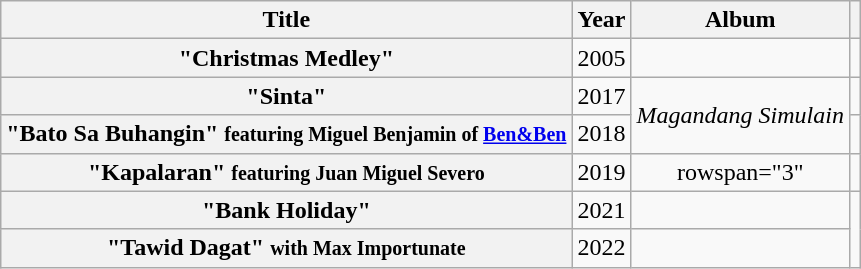<table class="wikitable plainrowheaders" style="text-align:center;">
<tr>
<th scope="col">Title</th>
<th scope="col">Year</th>
<th scope="col">Album</th>
<th scope="col"></th>
</tr>
<tr>
<th scope="row">"Christmas Medley"</th>
<td>2005</td>
<td></td>
<td></td>
</tr>
<tr>
<th scope="row">"Sinta"</th>
<td>2017</td>
<td rowspan="2"><em>Magandang Simulain</em></td>
<td></td>
</tr>
<tr>
<th scope="row">"Bato Sa Buhangin" <small>featuring Miguel Benjamin of <a href='#'>Ben&Ben</a></small></th>
<td>2018</td>
<td></td>
</tr>
<tr>
<th scope="row">"Kapalaran" <small>featuring Juan Miguel Severo</small></th>
<td>2019</td>
<td>rowspan="3" </td>
<td></td>
</tr>
<tr>
<th scope="row">"Bank Holiday"</th>
<td>2021</td>
<td></td>
</tr>
<tr>
<th scope="row">"Tawid Dagat" <small>with Max Importunate</small></th>
<td>2022</td>
<td></td>
</tr>
</table>
